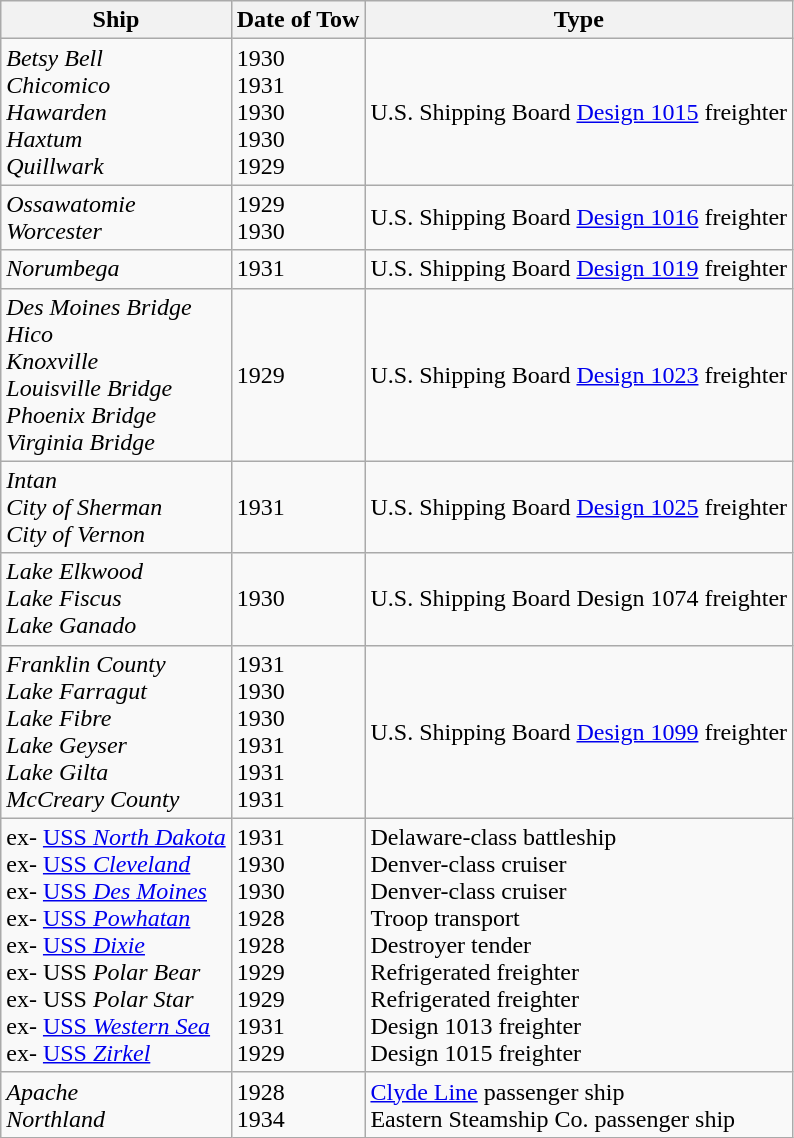<table class="wikitable">
<tr>
<th>Ship</th>
<th>Date of Tow</th>
<th>Type</th>
</tr>
<tr>
<td><em>Betsy Bell</em><br><em>Chicomico</em><br><em>Hawarden</em><br><em>Haxtum</em><br><em>Quillwark</em></td>
<td>1930<br>1931<br>1930<br>1930<br>1929</td>
<td>U.S. Shipping Board <a href='#'>Design 1015</a> freighter</td>
</tr>
<tr>
<td><em>Ossawatomie</em><br><em>Worcester</em></td>
<td>1929<br>1930</td>
<td>U.S. Shipping Board <a href='#'>Design 1016</a> freighter</td>
</tr>
<tr>
<td><em>Norumbega</em></td>
<td>1931</td>
<td>U.S. Shipping Board <a href='#'>Design 1019</a> freighter</td>
</tr>
<tr>
<td><em>Des Moines Bridge</em><br><em>Hico</em><br><em>Knoxville</em><br><em>Louisville Bridge</em><br><em>Phoenix Bridge</em><br><em>Virginia Bridge</em></td>
<td>1929</td>
<td>U.S. Shipping Board <a href='#'>Design 1023</a> freighter</td>
</tr>
<tr>
<td><em>Intan</em><br><em>City of Sherman</em><br><em>City of Vernon</em></td>
<td>1931</td>
<td>U.S. Shipping Board <a href='#'>Design 1025</a> freighter</td>
</tr>
<tr>
<td><em>Lake Elkwood</em> <br><em>Lake Fiscus</em><br><em>Lake Ganado</em></td>
<td>1930</td>
<td>U.S. Shipping Board Design 1074 freighter</td>
</tr>
<tr>
<td><em>Franklin County</em><br><em>Lake Farragut</em><br><em>Lake Fibre</em><br><em>Lake Geyser</em><br><em>Lake Gilta</em><br><em>McCreary County</em></td>
<td>1931<br>1930<br>1930<br>1931<br>1931<br>1931</td>
<td>U.S. Shipping Board <a href='#'>Design 1099</a> freighter</td>
</tr>
<tr>
<td>ex- <a href='#'>USS <em>North Dakota</em></a><br>ex- <a href='#'>USS <em>Cleveland</em></a><br>ex- <a href='#'>USS <em>Des Moines</em></a><br>ex- <a href='#'>USS <em>Powhatan</em></a><br>ex- <a href='#'>USS <em>Dixie</em></a><br>ex- USS <em>Polar Bear</em> <br>ex- USS <em>Polar Star</em><br>ex- <a href='#'>USS <em>Western Sea</em></a><br>ex- <a href='#'>USS <em>Zirkel</em></a></td>
<td>1931<br>1930<br>1930<br>1928<br>1928<br>1929<br>1929<br>1931<br>1929</td>
<td>Delaware-class battleship<br>Denver-class cruiser<br>Denver-class cruiser<br>Troop transport<br>Destroyer tender<br>Refrigerated freighter<br>Refrigerated freighter<br>Design 1013 freighter<br>Design 1015 freighter</td>
</tr>
<tr>
<td><em>Apache</em><br><em>Northland</em> </td>
<td>1928<br>1934</td>
<td><a href='#'>Clyde Line</a> passenger ship<br>Eastern Steamship Co. passenger ship</td>
</tr>
</table>
